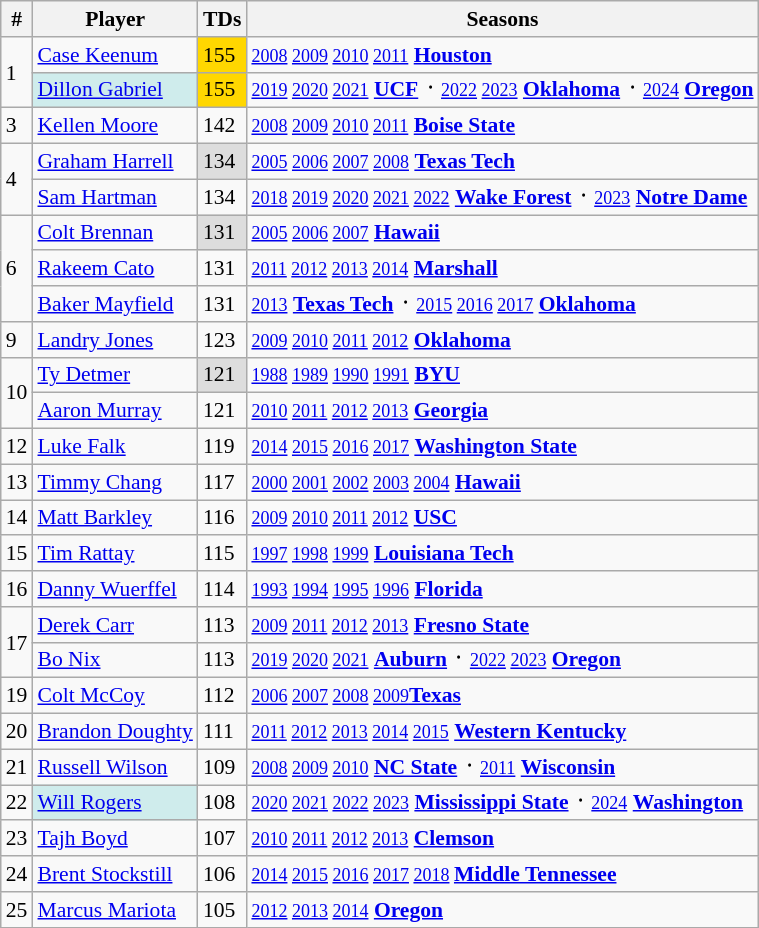<table class="wikitable" style="font-size:90%; white-space: nowrap;">
<tr>
<th>#</th>
<th>Player</th>
<th>TDs</th>
<th>Seasons</th>
</tr>
<tr>
<td rowspan=2>1</td>
<td><a href='#'>Case Keenum </a></td>
<td style="background: #FFD700;">155</td>
<td><small><a href='#'>2008</a> <a href='#'>2009</a> <a href='#'>2010</a> <a href='#'>2011</a></small> <strong><a href='#'>Houston</a></strong></td>
</tr>
<tr>
<td style="background: #CFECEC;"><a href='#'>Dillon Gabriel</a></td>
<td style="background: #FFD700;"><abbr>155</abbr></td>
<td><small><a href='#'>2019</a> <a href='#'>2020</a> <a href='#'>2021</a></small> <strong><a href='#'>UCF</a></strong> ᛫ <small><a href='#'>2022</a> <a href='#'>2023</a></small> <strong><a href='#'>Oklahoma</a></strong> ᛫ <small><a href='#'>2024</a></small> <strong><a href='#'>Oregon</a></strong></td>
</tr>
<tr>
<td>3</td>
<td><a href='#'>Kellen Moore</a></td>
<td>142</td>
<td><small><a href='#'>2008</a> <a href='#'>2009</a> <a href='#'>2010</a> <a href='#'>2011</a></small> <strong><a href='#'>Boise State</a></strong></td>
</tr>
<tr>
<td rowspan=2>4</td>
<td><a href='#'>Graham Harrell</a></td>
<td style="background: #DDDDDD;">134</td>
<td><small><a href='#'>2005</a> <a href='#'>2006</a> <a href='#'>2007</a> <a href='#'>2008</a></small> <strong><a href='#'>Texas Tech</a></strong></td>
</tr>
<tr>
<td><a href='#'>Sam Hartman</a></td>
<td><abbr>134</abbr></td>
<td><small><a href='#'>2018</a> <a href='#'>2019</a> <a href='#'>2020</a> <a href='#'>2021</a> <a href='#'>2022</a></small> <strong><a href='#'>Wake Forest</a></strong> ᛫ <small><a href='#'>2023</a></small> <strong><a href='#'>Notre Dame</a></strong></td>
</tr>
<tr>
<td rowspan=3>6</td>
<td><a href='#'>Colt Brennan</a></td>
<td style="background: #DDDDDD;">131</td>
<td><small><a href='#'>2005</a> <a href='#'>2006</a> <a href='#'>2007</a></small> <strong><a href='#'>Hawaii</a></strong></td>
</tr>
<tr>
<td><a href='#'>Rakeem Cato</a></td>
<td>131</td>
<td><small><a href='#'>2011</a> <a href='#'>2012</a> <a href='#'>2013</a> <a href='#'>2014</a></small> <strong><a href='#'>Marshall</a></strong></td>
</tr>
<tr>
<td><a href='#'>Baker Mayfield</a></td>
<td><abbr>131</abbr></td>
<td><small><a href='#'>2013</a></small> <strong><a href='#'>Texas Tech</a></strong> ᛫ <small><a href='#'>2015</a> <a href='#'>2016</a> <a href='#'>2017</a></small> <strong><a href='#'>Oklahoma</a></strong></td>
</tr>
<tr>
<td>9</td>
<td><a href='#'>Landry Jones</a></td>
<td>123</td>
<td><small><a href='#'>2009</a> <a href='#'>2010</a> <a href='#'>2011</a> <a href='#'>2012</a></small> <strong><a href='#'>Oklahoma</a></strong></td>
</tr>
<tr>
<td rowspan=2>10</td>
<td><a href='#'>Ty Detmer</a></td>
<td style="background: #DDDDDD;">121</td>
<td><small><a href='#'>1988</a> <a href='#'>1989</a> <a href='#'>1990</a> <a href='#'>1991</a></small> <strong><a href='#'>BYU</a></strong></td>
</tr>
<tr>
<td><a href='#'>Aaron Murray</a></td>
<td>121</td>
<td><small><a href='#'>2010</a> <a href='#'>2011</a> <a href='#'>2012</a> <a href='#'>2013</a></small> <strong><a href='#'>Georgia</a></strong></td>
</tr>
<tr>
<td>12</td>
<td><a href='#'>Luke Falk</a></td>
<td>119</td>
<td><small><a href='#'>2014</a> <a href='#'>2015</a> <a href='#'>2016</a> <a href='#'>2017</a></small> <strong><a href='#'>Washington State</a></strong></td>
</tr>
<tr>
<td>13</td>
<td><a href='#'>Timmy Chang</a></td>
<td>117</td>
<td><small><a href='#'>2000</a> <a href='#'>2001</a> <a href='#'>2002</a> <a href='#'>2003</a> <a href='#'>2004</a></small> <strong><a href='#'>Hawaii</a></strong></td>
</tr>
<tr>
<td>14</td>
<td><a href='#'>Matt Barkley</a></td>
<td>116</td>
<td><small><a href='#'>2009</a> <a href='#'>2010</a> <a href='#'>2011</a> <a href='#'>2012</a></small> <strong><a href='#'>USC</a></strong></td>
</tr>
<tr>
<td>15</td>
<td><a href='#'>Tim Rattay</a></td>
<td>115</td>
<td><small><a href='#'>1997</a> <a href='#'>1998</a> <a href='#'>1999</a></small> <strong><a href='#'>Louisiana Tech</a></strong></td>
</tr>
<tr>
<td>16</td>
<td><a href='#'>Danny Wuerffel</a></td>
<td>114</td>
<td><small><a href='#'>1993</a> <a href='#'>1994</a> <a href='#'>1995</a> <a href='#'>1996</a></small> <strong><a href='#'>Florida</a></strong></td>
</tr>
<tr>
<td rowspan=2>17</td>
<td><a href='#'>Derek Carr</a></td>
<td>113</td>
<td><small><a href='#'>2009</a> <a href='#'>2011</a> <a href='#'>2012</a> <a href='#'>2013</a></small> <strong><a href='#'>Fresno State</a></strong></td>
</tr>
<tr>
<td><a href='#'>Bo Nix</a></td>
<td><abbr>113</abbr></td>
<td><small><a href='#'>2019</a> <a href='#'>2020</a> <a href='#'>2021</a></small> <strong><a href='#'>Auburn</a></strong> ᛫ <small><a href='#'>2022</a> <a href='#'>2023</a></small> <strong><a href='#'>Oregon</a></strong></td>
</tr>
<tr>
<td>19</td>
<td><a href='#'>Colt McCoy</a></td>
<td>112</td>
<td><small><a href='#'>2006</a> <a href='#'>2007</a> <a href='#'>2008</a> <a href='#'>2009</a></small><strong><a href='#'>Texas</a></strong></td>
</tr>
<tr>
<td>20</td>
<td><a href='#'>Brandon Doughty</a></td>
<td>111</td>
<td><small><a href='#'>2011</a> <a href='#'>2012</a> <a href='#'>2013</a> <a href='#'>2014</a> <a href='#'>2015</a></small> <strong><a href='#'>Western Kentucky</a></strong></td>
</tr>
<tr>
<td>21</td>
<td><a href='#'>Russell Wilson</a></td>
<td><abbr>109</abbr></td>
<td><small><a href='#'>2008</a> <a href='#'>2009</a> <a href='#'>2010</a></small> <strong><a href='#'>NC State</a></strong> ᛫ <small><a href='#'>2011</a></small> <strong><a href='#'>Wisconsin</a></strong></td>
</tr>
<tr>
<td>22</td>
<td style="background: #CFECEC;"><a href='#'>Will Rogers</a></td>
<td><abbr>108</abbr></td>
<td><small><a href='#'>2020</a> <a href='#'>2021</a> <a href='#'>2022</a> <a href='#'>2023</a></small> <strong><a href='#'>Mississippi State</a></strong> ᛫ <small><a href='#'>2024</a></small> <strong><a href='#'>Washington</a></strong></td>
</tr>
<tr>
<td>23</td>
<td><a href='#'>Tajh Boyd</a></td>
<td>107</td>
<td><small><a href='#'>2010</a> <a href='#'>2011</a> <a href='#'>2012</a> <a href='#'>2013</a></small> <strong><a href='#'>Clemson</a></strong></td>
</tr>
<tr>
<td>24</td>
<td><a href='#'>Brent Stockstill</a></td>
<td>106</td>
<td><small><a href='#'>2014</a> <a href='#'>2015</a> <a href='#'>2016</a> <a href='#'>2017</a> <a href='#'>2018</a> </small> <strong><a href='#'>Middle Tennessee</a></strong></td>
</tr>
<tr>
<td>25</td>
<td><a href='#'>Marcus Mariota</a></td>
<td>105</td>
<td><small><a href='#'>2012</a> <a href='#'>2013</a> <a href='#'>2014</a></small> <strong><a href='#'>Oregon</a></strong></td>
</tr>
</table>
